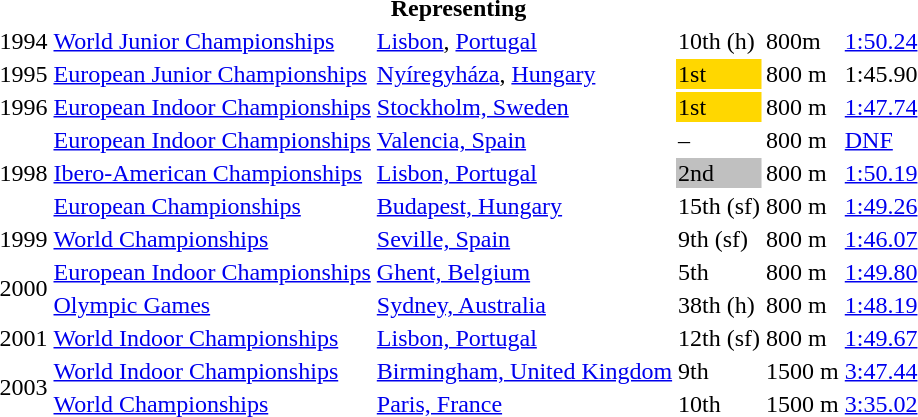<table>
<tr>
<th colspan="6">Representing </th>
</tr>
<tr>
<td>1994</td>
<td><a href='#'>World Junior Championships</a></td>
<td><a href='#'>Lisbon</a>, <a href='#'>Portugal</a></td>
<td>10th (h)</td>
<td>800m</td>
<td><a href='#'>1:50.24</a></td>
</tr>
<tr>
<td>1995</td>
<td><a href='#'>European Junior Championships</a></td>
<td><a href='#'>Nyíregyháza</a>, <a href='#'>Hungary</a></td>
<td bgcolor="gold">1st</td>
<td>800 m</td>
<td>1:45.90</td>
</tr>
<tr>
<td>1996</td>
<td><a href='#'>European Indoor Championships</a></td>
<td><a href='#'>Stockholm, Sweden</a></td>
<td bgcolor="gold">1st</td>
<td>800 m</td>
<td><a href='#'>1:47.74</a></td>
</tr>
<tr>
<td rowspan=3>1998</td>
<td><a href='#'>European Indoor Championships</a></td>
<td><a href='#'>Valencia, Spain</a></td>
<td>–</td>
<td>800 m</td>
<td><a href='#'>DNF</a></td>
</tr>
<tr>
<td><a href='#'>Ibero-American Championships</a></td>
<td><a href='#'>Lisbon, Portugal</a></td>
<td bgcolor="silver">2nd</td>
<td>800 m</td>
<td><a href='#'>1:50.19</a></td>
</tr>
<tr>
<td><a href='#'>European Championships</a></td>
<td><a href='#'>Budapest, Hungary</a></td>
<td>15th (sf)</td>
<td>800 m</td>
<td><a href='#'>1:49.26</a></td>
</tr>
<tr>
<td>1999</td>
<td><a href='#'>World Championships</a></td>
<td><a href='#'>Seville, Spain</a></td>
<td>9th (sf)</td>
<td>800 m</td>
<td><a href='#'>1:46.07</a></td>
</tr>
<tr>
<td rowspan=2>2000</td>
<td><a href='#'>European Indoor Championships</a></td>
<td><a href='#'>Ghent, Belgium</a></td>
<td>5th</td>
<td>800 m</td>
<td><a href='#'>1:49.80</a></td>
</tr>
<tr>
<td><a href='#'>Olympic Games</a></td>
<td><a href='#'>Sydney, Australia</a></td>
<td>38th (h)</td>
<td>800 m</td>
<td><a href='#'>1:48.19</a></td>
</tr>
<tr>
<td>2001</td>
<td><a href='#'>World Indoor Championships</a></td>
<td><a href='#'>Lisbon, Portugal</a></td>
<td>12th (sf)</td>
<td>800 m</td>
<td><a href='#'>1:49.67</a></td>
</tr>
<tr>
<td rowspan=2>2003</td>
<td><a href='#'>World Indoor Championships</a></td>
<td><a href='#'>Birmingham, United Kingdom</a></td>
<td>9th</td>
<td>1500 m</td>
<td><a href='#'>3:47.44</a></td>
</tr>
<tr>
<td><a href='#'>World Championships</a></td>
<td><a href='#'>Paris, France</a></td>
<td>10th</td>
<td>1500 m</td>
<td><a href='#'>3:35.02</a></td>
</tr>
</table>
